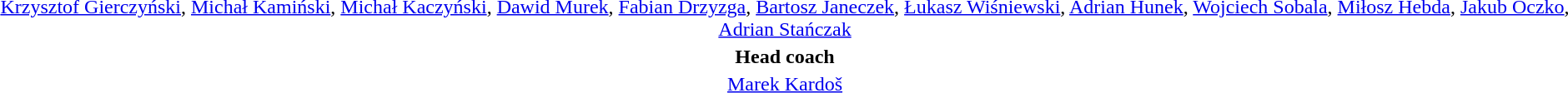<table style="text-align: center; margin-top: 2em; margin-left: auto; margin-right: auto">
<tr>
<td><a href='#'>Krzysztof Gierczyński</a>, <a href='#'>Michał Kamiński</a>, <a href='#'>Michał Kaczyński</a>, <a href='#'>Dawid Murek</a>, <a href='#'>Fabian Drzyzga</a>, <a href='#'>Bartosz Janeczek</a>, <a href='#'>Łukasz Wiśniewski</a>, <a href='#'>Adrian Hunek</a>, <a href='#'>Wojciech Sobala</a>, <a href='#'>Miłosz Hebda</a>, <a href='#'>Jakub Oczko</a>, <a href='#'>Adrian Stańczak</a></td>
</tr>
<tr>
<td><strong>Head coach</strong></td>
</tr>
<tr>
<td><a href='#'>Marek Kardoš</a></td>
</tr>
</table>
